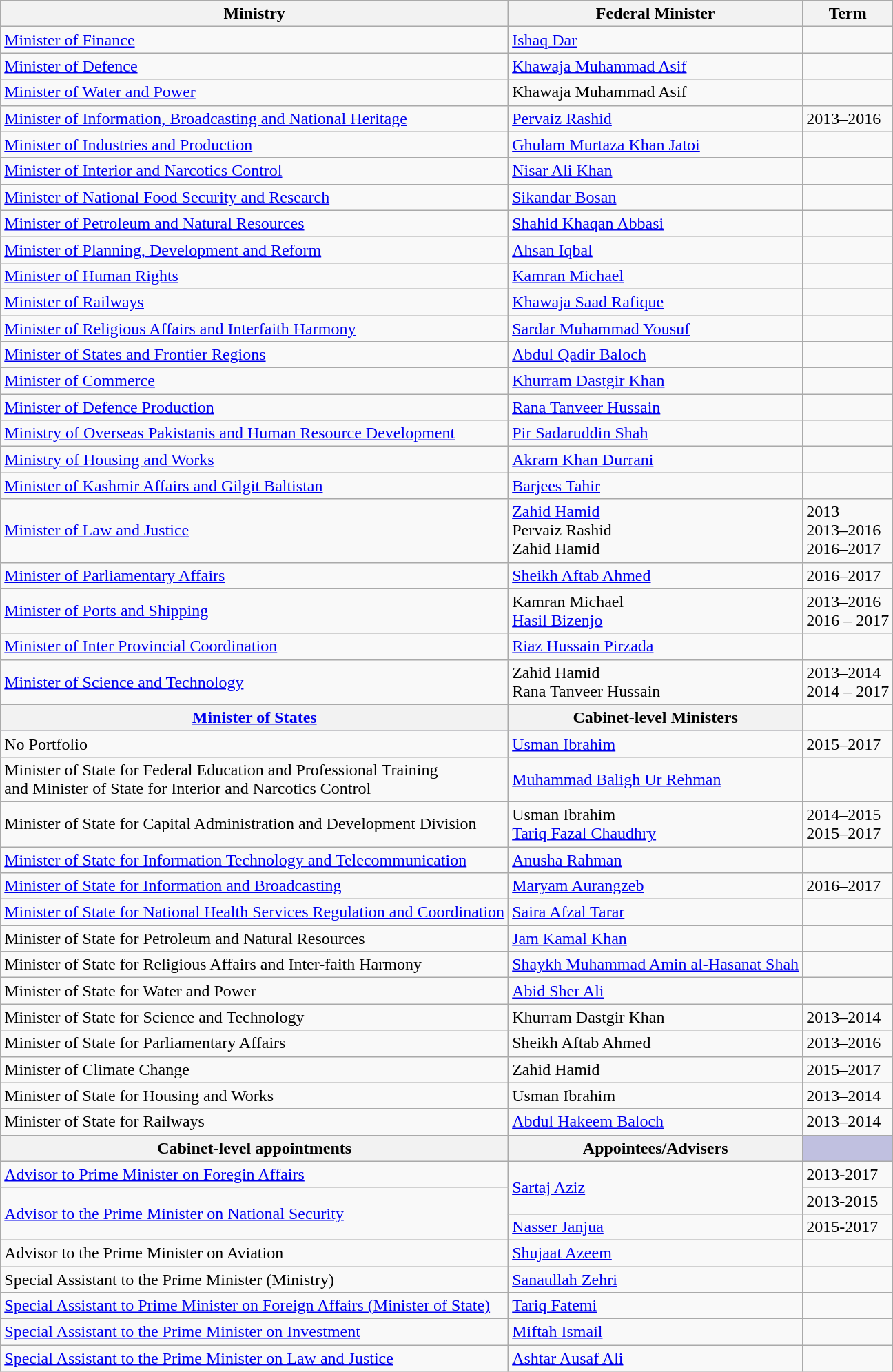<table class="wikitable">
<tr>
<th>Ministry</th>
<th>Federal Minister</th>
<th>Term</th>
</tr>
<tr>
<td><a href='#'>Minister of Finance</a></td>
<td><a href='#'>Ishaq Dar</a></td>
<td></td>
</tr>
<tr>
<td><a href='#'>Minister of Defence</a></td>
<td><a href='#'>Khawaja Muhammad Asif</a></td>
<td></td>
</tr>
<tr>
<td><a href='#'>Minister of Water and Power</a></td>
<td>Khawaja Muhammad Asif</td>
<td></td>
</tr>
<tr>
<td><a href='#'>Minister of Information, Broadcasting and National Heritage</a></td>
<td><a href='#'>Pervaiz Rashid</a></td>
<td>2013–2016</td>
</tr>
<tr>
<td><a href='#'>Minister of Industries and Production</a></td>
<td><a href='#'>Ghulam Murtaza Khan Jatoi</a></td>
<td></td>
</tr>
<tr>
<td><a href='#'>Minister of Interior and Narcotics Control</a></td>
<td><a href='#'>Nisar Ali Khan</a></td>
<td></td>
</tr>
<tr>
<td><a href='#'>Minister of National Food Security and Research</a></td>
<td><a href='#'>Sikandar Bosan</a></td>
<td></td>
</tr>
<tr>
<td><a href='#'>Minister of Petroleum and Natural Resources</a></td>
<td><a href='#'>Shahid Khaqan Abbasi</a></td>
<td></td>
</tr>
<tr>
<td><a href='#'>Minister of Planning, Development and Reform</a></td>
<td><a href='#'>Ahsan Iqbal</a></td>
<td></td>
</tr>
<tr>
<td><a href='#'>Minister of Human Rights</a></td>
<td><a href='#'>Kamran Michael</a></td>
<td></td>
</tr>
<tr>
<td><a href='#'>Minister of Railways</a></td>
<td><a href='#'>Khawaja Saad Rafique</a></td>
<td></td>
</tr>
<tr>
<td><a href='#'>Minister of Religious Affairs and Interfaith Harmony</a></td>
<td><a href='#'>Sardar Muhammad Yousuf</a></td>
<td></td>
</tr>
<tr>
<td><a href='#'>Minister of States and Frontier Regions</a></td>
<td><a href='#'>Abdul Qadir Baloch</a></td>
<td></td>
</tr>
<tr>
<td><a href='#'>Minister of Commerce</a></td>
<td><a href='#'>Khurram Dastgir Khan</a></td>
<td></td>
</tr>
<tr>
<td><a href='#'>Minister of Defence Production</a></td>
<td><a href='#'>Rana Tanveer Hussain</a></td>
<td></td>
</tr>
<tr>
<td><a href='#'>Ministry of Overseas Pakistanis and Human Resource Development</a></td>
<td><a href='#'>Pir Sadaruddin Shah</a></td>
<td></td>
</tr>
<tr>
<td><a href='#'>Ministry of Housing and Works</a></td>
<td><a href='#'>Akram Khan Durrani</a></td>
<td></td>
</tr>
<tr>
<td><a href='#'>Minister of Kashmir Affairs and Gilgit Baltistan</a></td>
<td><a href='#'>Barjees Tahir</a></td>
<td></td>
</tr>
<tr>
<td><a href='#'>Minister of Law and Justice</a></td>
<td><a href='#'>Zahid Hamid</a> <br> Pervaiz Rashid <br> Zahid Hamid</td>
<td>2013 <br>2013–2016 <br> 2016–2017</td>
</tr>
<tr>
<td><a href='#'>Minister of Parliamentary Affairs</a></td>
<td><a href='#'>Sheikh Aftab Ahmed</a></td>
<td>2016–2017</td>
</tr>
<tr>
<td><a href='#'>Minister of Ports and Shipping</a></td>
<td>Kamran Michael  <br> <a href='#'>Hasil Bizenjo</a></td>
<td>2013–2016 <br>2016 – 2017</td>
</tr>
<tr>
<td><a href='#'>Minister of Inter Provincial Coordination</a></td>
<td><a href='#'>Riaz Hussain Pirzada</a></td>
<td></td>
</tr>
<tr>
<td><a href='#'>Minister of Science and Technology</a></td>
<td>Zahid Hamid  <br> Rana Tanveer Hussain</td>
<td>2013–2014 <br>2014 – 2017</td>
</tr>
<tr>
</tr>
<tr bgcolor="C0C0E0">
<th><a href='#'>Minister of States</a></th>
<th>Cabinet-level Ministers</th>
</tr>
<tr>
<td>No Portfolio</td>
<td><a href='#'>Usman Ibrahim</a></td>
<td>2015–2017</td>
</tr>
<tr>
<td>Minister of State for Federal Education and Professional Training <br>and Minister of State for Interior and Narcotics Control</td>
<td><a href='#'>Muhammad Baligh Ur Rehman</a></td>
<td></td>
</tr>
<tr>
<td>Minister of State for Capital Administration and Development Division</td>
<td>Usman Ibrahim  <br> <a href='#'>Tariq Fazal Chaudhry</a></td>
<td>2014–2015 <br>2015–2017</td>
</tr>
<tr>
<td><a href='#'>Minister of State for Information Technology and Telecommunication</a></td>
<td><a href='#'>Anusha Rahman</a></td>
<td></td>
</tr>
<tr>
<td><a href='#'>Minister of State for Information and Broadcasting</a></td>
<td><a href='#'>Maryam Aurangzeb</a></td>
<td>2016–2017</td>
</tr>
<tr>
<td><a href='#'>Minister of State for National Health Services Regulation and Coordination</a></td>
<td><a href='#'>Saira Afzal Tarar</a></td>
<td></td>
</tr>
<tr>
<td>Minister of State for Petroleum and Natural Resources</td>
<td><a href='#'>Jam Kamal Khan</a></td>
<td></td>
</tr>
<tr>
<td>Minister of State for Religious Affairs and Inter-faith Harmony</td>
<td><a href='#'>Shaykh Muhammad Amin al-Hasanat Shah</a></td>
<td></td>
</tr>
<tr>
<td>Minister of State for Water and Power</td>
<td><a href='#'>Abid Sher Ali</a></td>
<td></td>
</tr>
<tr>
<td>Minister of State for Science and Technology</td>
<td>Khurram Dastgir Khan</td>
<td>2013–2014</td>
</tr>
<tr>
<td>Minister of State for Parliamentary Affairs</td>
<td>Sheikh Aftab Ahmed</td>
<td>2013–2016</td>
</tr>
<tr>
<td>Minister of Climate Change</td>
<td>Zahid Hamid</td>
<td>2015–2017</td>
</tr>
<tr>
<td>Minister of State for Housing and Works</td>
<td>Usman Ibrahim</td>
<td>2013–2014</td>
</tr>
<tr>
<td>Minister of State for Railways</td>
<td><a href='#'>Abdul Hakeem Baloch</a></td>
<td>2013–2014</td>
</tr>
<tr>
</tr>
<tr bgcolor="C0C0E0">
<th>Cabinet-level appointments</th>
<th>Appointees/Advisers</th>
<td></td>
</tr>
<tr>
<td><a href='#'>Advisor to Prime Minister on Foregin Affairs</a></td>
<td rowspan="2"><a href='#'>Sartaj Aziz</a></td>
<td>2013-2017</td>
</tr>
<tr>
<td rowspan="2"><a href='#'>Advisor to the Prime Minister on National Security</a></td>
<td>2013-2015</td>
</tr>
<tr>
<td><a href='#'>Nasser Janjua</a></td>
<td>2015-2017</td>
</tr>
<tr>
<td>Advisor to the Prime Minister on Aviation</td>
<td><a href='#'>Shujaat Azeem</a></td>
<td></td>
</tr>
<tr>
<td>Special Assistant to the Prime Minister (Ministry)</td>
<td><a href='#'>Sanaullah Zehri</a></td>
<td></td>
</tr>
<tr>
<td><a href='#'>Special Assistant to Prime Minister on Foreign Affairs (Minister of State)</a></td>
<td><a href='#'>Tariq Fatemi</a></td>
<td></td>
</tr>
<tr>
<td><a href='#'>Special Assistant to the Prime Minister on Investment</a></td>
<td><a href='#'>Miftah Ismail</a></td>
<td></td>
</tr>
<tr>
<td><a href='#'>Special Assistant to the Prime Minister on Law and Justice</a></td>
<td><a href='#'>Ashtar Ausaf Ali</a></td>
</tr>
</table>
